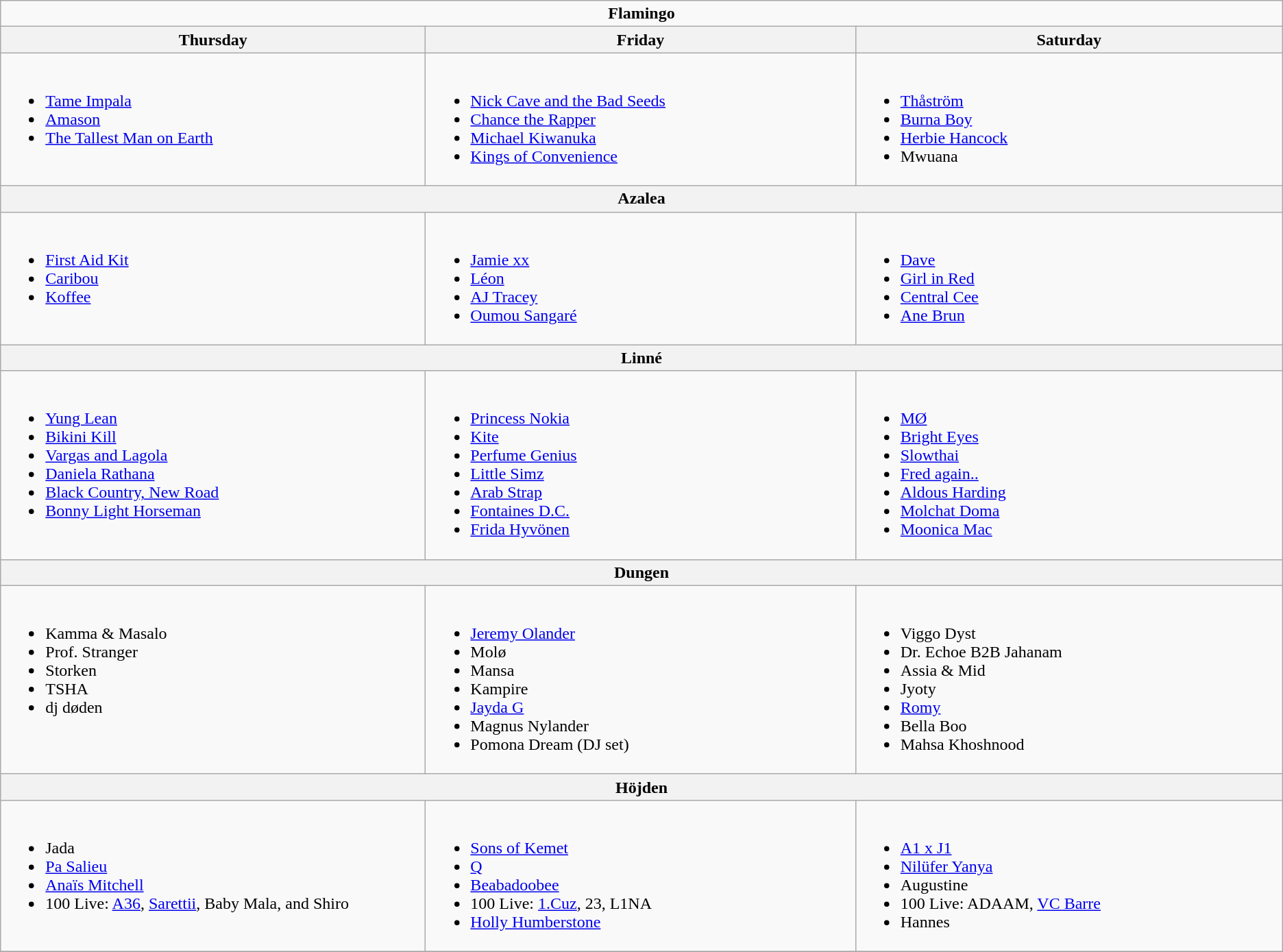<table class="wikitable">
<tr>
<td colspan="3" align="center"><strong>Flamingo</strong></td>
</tr>
<tr>
<th width="500">Thursday</th>
<th width="500">Friday</th>
<th width="500">Saturday</th>
</tr>
<tr valign="top">
<td><br><ul><li><a href='#'>Tame Impala</a></li><li><a href='#'>Amason</a></li><li><a href='#'>The Tallest Man on Earth</a></li></ul></td>
<td><br><ul><li><a href='#'>Nick Cave and the Bad Seeds</a></li><li><a href='#'>Chance the Rapper</a></li><li><a href='#'>Michael Kiwanuka</a></li><li><a href='#'>Kings of Convenience</a></li></ul></td>
<td><br><ul><li><a href='#'>Thåström</a></li><li><a href='#'>Burna Boy</a></li><li><a href='#'>Herbie Hancock</a></li><li>Mwuana</li></ul></td>
</tr>
<tr>
<th colspan="3">Azalea</th>
</tr>
<tr valign="top">
<td><br><ul><li><a href='#'>First Aid Kit</a></li><li><a href='#'>Caribou</a></li><li><a href='#'>Koffee</a></li></ul></td>
<td><br><ul><li><a href='#'>Jamie xx</a></li><li><a href='#'>Léon</a></li><li><a href='#'>AJ Tracey</a></li><li><a href='#'>Oumou Sangaré</a></li></ul></td>
<td><br><ul><li><a href='#'>Dave</a></li><li><a href='#'>Girl in Red</a></li><li><a href='#'>Central Cee</a></li><li><a href='#'>Ane Brun</a></li></ul></td>
</tr>
<tr>
<th colspan="3">Linné</th>
</tr>
<tr valign="top">
<td><br><ul><li><a href='#'>Yung Lean</a></li><li><a href='#'>Bikini Kill</a></li><li><a href='#'>Vargas and Lagola</a></li><li><a href='#'>Daniela Rathana</a></li><li><a href='#'>Black Country, New Road</a></li><li><a href='#'>Bonny Light Horseman</a></li></ul></td>
<td><br><ul><li><a href='#'>Princess Nokia</a></li><li><a href='#'>Kite</a></li><li><a href='#'>Perfume Genius</a></li><li><a href='#'>Little Simz</a></li><li><a href='#'>Arab Strap</a></li><li><a href='#'>Fontaines D.C.</a></li><li><a href='#'>Frida Hyvönen</a></li></ul></td>
<td><br><ul><li><a href='#'>MØ</a></li><li><a href='#'>Bright Eyes</a></li><li><a href='#'>Slowthai</a></li><li><a href='#'>Fred again..</a></li><li><a href='#'>Aldous Harding</a></li><li><a href='#'>Molchat Doma</a></li><li><a href='#'>Moonica Mac</a></li></ul></td>
</tr>
<tr>
<th colspan="3">Dungen</th>
</tr>
<tr valign="top">
<td><br><ul><li>Kamma & Masalo</li><li>Prof. Stranger</li><li>Storken</li><li>TSHA</li><li>dj døden</li></ul></td>
<td><br><ul><li><a href='#'>Jeremy Olander</a></li><li>Molø</li><li>Mansa</li><li>Kampire</li><li><a href='#'>Jayda G</a></li><li>Magnus Nylander</li><li>Pomona Dream (DJ set)</li></ul></td>
<td><br><ul><li>Viggo Dyst</li><li>Dr. Echoe B2B Jahanam</li><li>Assia & Mid</li><li>Jyoty</li><li><a href='#'>Romy</a></li><li>Bella Boo</li><li>Mahsa Khoshnood</li></ul></td>
</tr>
<tr>
<th colspan="3">Höjden</th>
</tr>
<tr valign="top">
<td><br><ul><li>Jada</li><li><a href='#'>Pa Salieu</a></li><li><a href='#'>Anaïs Mitchell</a></li><li>100 Live: <a href='#'>A36</a>, <a href='#'>Sarettii</a>, Baby Mala, and Shiro</li></ul></td>
<td><br><ul><li><a href='#'>Sons of Kemet</a></li><li><a href='#'>Q</a></li><li><a href='#'>Beabadoobee</a></li><li>100 Live: <a href='#'>1.Cuz</a>, 23, L1NA</li><li><a href='#'>Holly Humberstone</a></li></ul></td>
<td><br><ul><li><a href='#'>A1 x J1</a></li><li><a href='#'>Nilüfer Yanya</a></li><li>Augustine</li><li>100 Live: ADAAM, <a href='#'>VC Barre</a></li><li>Hannes</li></ul></td>
</tr>
<tr>
</tr>
</table>
